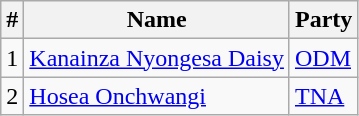<table class="wikitable sortable">
<tr>
<th>#</th>
<th>Name</th>
<th>Party</th>
</tr>
<tr>
<td>1</td>
<td><a href='#'>Kanainza Nyongesa Daisy</a></td>
<td><a href='#'>ODM</a></td>
</tr>
<tr>
<td>2</td>
<td><a href='#'>Hosea Onchwangi</a></td>
<td><a href='#'>TNA</a></td>
</tr>
</table>
